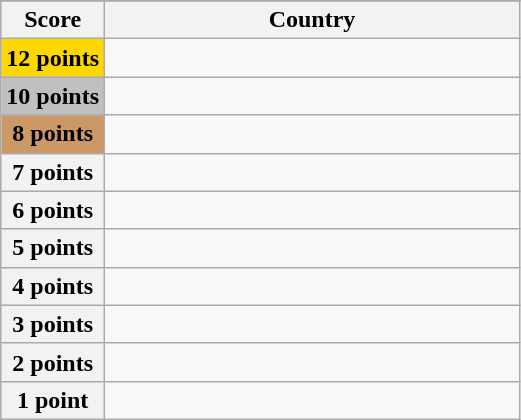<table class="wikitable">
<tr>
</tr>
<tr>
<th scope="col" width="20%">Score</th>
<th scope="col">Country</th>
</tr>
<tr>
<th scope="row" style="background:gold">12 points</th>
<td></td>
</tr>
<tr>
<th scope="row" style="background:silver">10 points</th>
<td></td>
</tr>
<tr>
<th scope="row" style="background:#CC9966">8 points</th>
<td></td>
</tr>
<tr>
<th scope="row">7 points</th>
<td></td>
</tr>
<tr>
<th scope="row">6 points</th>
<td></td>
</tr>
<tr>
<th scope="row">5 points</th>
<td></td>
</tr>
<tr>
<th scope="row">4 points</th>
<td></td>
</tr>
<tr>
<th scope="row">3 points</th>
<td></td>
</tr>
<tr>
<th scope="row">2 points</th>
<td></td>
</tr>
<tr>
<th scope="row">1 point</th>
<td></td>
</tr>
</table>
